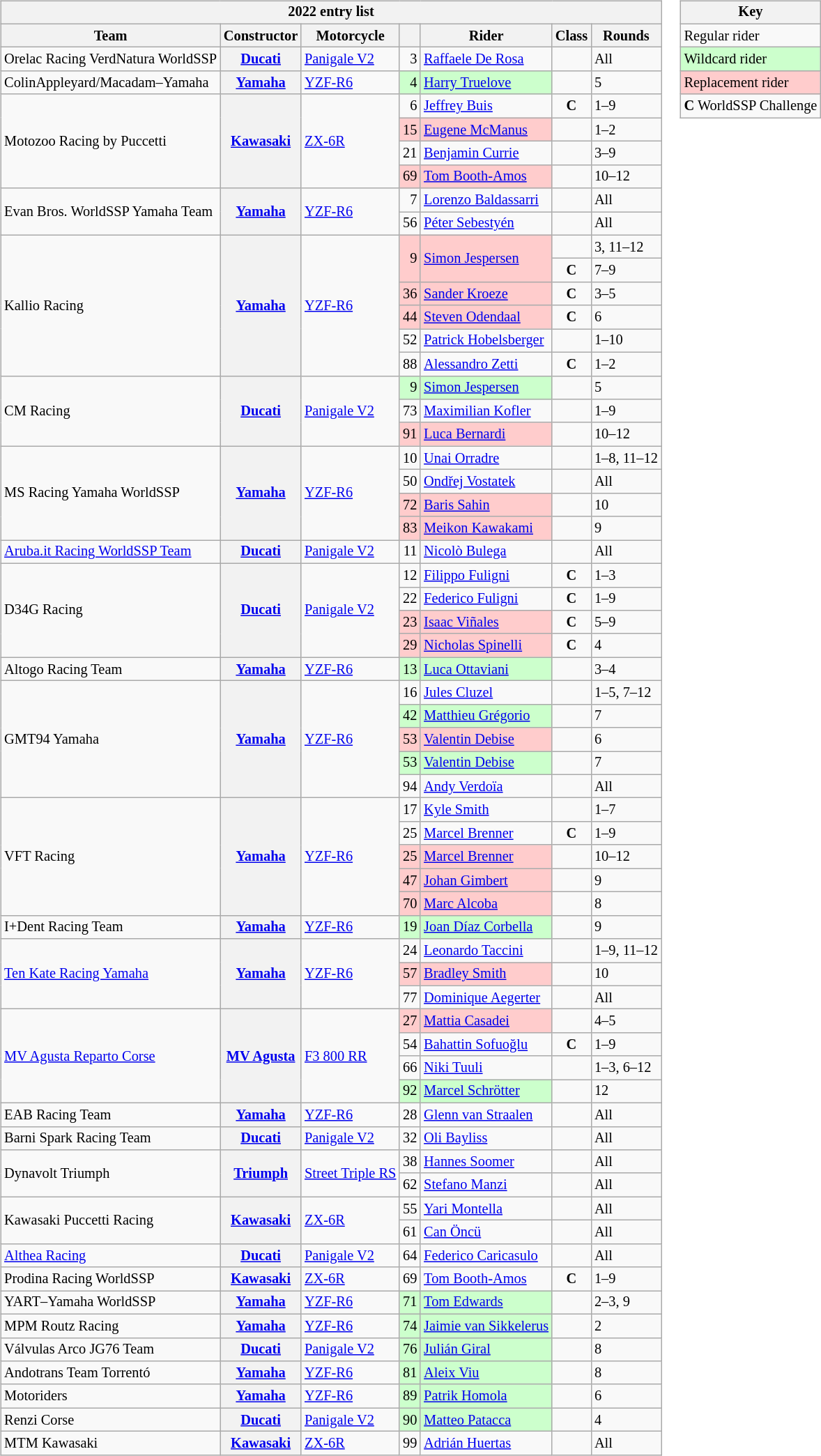<table>
<tr>
<td><br><table class="wikitable sortable" style="font-size:85%;">
<tr>
<th colspan=7>2022 entry list</th>
</tr>
<tr>
<th>Team</th>
<th>Constructor</th>
<th>Motorcycle</th>
<th></th>
<th>Rider</th>
<th>Class</th>
<th class=unsortable>Rounds</th>
</tr>
<tr>
<td nowrap>Orelac Racing VerdNatura WorldSSP</td>
<th><a href='#'>Ducati</a></th>
<td><a href='#'>Panigale V2</a></td>
<td align=right>3</td>
<td data-sort-value=DER> <a href='#'>Raffaele De Rosa</a></td>
<td></td>
<td>All</td>
</tr>
<tr>
<td>ColinAppleyard/Macadam–Yamaha</td>
<th><a href='#'>Yamaha</a></th>
<td><a href='#'>YZF-R6</a></td>
<td style="background:#ccffcc;" align=right>4</td>
<td style="background:#ccffcc;" data-sort-value=TRU> <a href='#'>Harry Truelove</a></td>
<td></td>
<td>5</td>
</tr>
<tr>
<td rowspan=4>Motozoo Racing by Puccetti</td>
<th rowspan=4><a href='#'>Kawasaki</a></th>
<td rowspan=4><a href='#'>ZX-6R</a></td>
<td align=right>6</td>
<td data-sort-value="BUI"> <a href='#'>Jeffrey Buis</a></td>
<td align=center><strong><span>C</span></strong></td>
<td>1–9</td>
</tr>
<tr>
<td style="background:#ffcccc;" align=right>15</td>
<td style="background:#ffcccc;" data-sort-value="MCM"> <a href='#'>Eugene McManus</a></td>
<td></td>
<td>1–2</td>
</tr>
<tr>
<td align=right>21</td>
<td data-sort-value="CUR"> <a href='#'>Benjamin Currie</a></td>
<td></td>
<td>3–9</td>
</tr>
<tr>
<td style="background:#ffcccc;" align=right>69</td>
<td style="background:#ffcccc;" data-sort-value="BOO2"> <a href='#'>Tom Booth-Amos</a></td>
<td></td>
<td>10–12</td>
</tr>
<tr>
<td rowspan=2>Evan Bros. WorldSSP Yamaha Team</td>
<th rowspan=2><a href='#'>Yamaha</a></th>
<td rowspan=2><a href='#'>YZF-R6</a></td>
<td align=right>7</td>
<td data-sort-value="BAL"> <a href='#'>Lorenzo Baldassarri</a></td>
<td></td>
<td>All</td>
</tr>
<tr>
<td align=right>56</td>
<td data-sort-value="SEB"> <a href='#'>Péter Sebestyén</a></td>
<td></td>
<td>All</td>
</tr>
<tr>
<td rowspan=6>Kallio Racing</td>
<th rowspan=6><a href='#'>Yamaha</a></th>
<td rowspan=6><a href='#'>YZF-R6</a></td>
<td rowspan=2 style="background:#ffcccc;" align=right>9</td>
<td rowspan=2 style="background:#ffcccc;" data-sort-value="JES1"> <a href='#'>Simon Jespersen</a></td>
<td></td>
<td>3, 11–12</td>
</tr>
<tr>
<td align=center><strong><span>C</span></strong></td>
<td>7–9</td>
</tr>
<tr>
<td style="background:#ffcccc;" align=right>36</td>
<td style="background:#ffcccc;" data-sort-value="KRO"> <a href='#'>Sander Kroeze</a></td>
<td align=center><strong><span>C</span></strong></td>
<td>3–5</td>
</tr>
<tr>
<td style="background:#ffcccc;" align=right>44</td>
<td style="background:#ffcccc;" data-sort-value="ODE"> <a href='#'>Steven Odendaal</a></td>
<td align=center><strong><span>C</span></strong></td>
<td>6</td>
</tr>
<tr>
<td align=right>52</td>
<td data-sort-value="HOB"> <a href='#'>Patrick Hobelsberger</a></td>
<td></td>
<td>1–10</td>
</tr>
<tr>
<td align=right>88</td>
<td data-sort-value="ZET"> <a href='#'>Alessandro Zetti</a></td>
<td align=center><strong><span>C</span></strong></td>
<td>1–2</td>
</tr>
<tr>
<td rowspan=3>CM Racing</td>
<th rowspan=3><a href='#'>Ducati</a></th>
<td rowspan=3><a href='#'>Panigale V2</a></td>
<td style="background:#ccffcc;" align=right>9</td>
<td style="background:#ccffcc;" data-sort-value="JES2"> <a href='#'>Simon Jespersen</a></td>
<td></td>
<td>5</td>
</tr>
<tr>
<td align=right>73</td>
<td data-sort-value="KOF"> <a href='#'>Maximilian Kofler</a></td>
<td></td>
<td>1–9</td>
</tr>
<tr>
<td style="background:#ffcccc;" align=right>91</td>
<td style="background:#ffcccc;" data-sort-value="BER"> <a href='#'>Luca Bernardi</a></td>
<td></td>
<td>10–12</td>
</tr>
<tr>
<td rowspan=4>MS Racing Yamaha WorldSSP</td>
<th rowspan=4><a href='#'>Yamaha</a></th>
<td rowspan=4><a href='#'>YZF-R6</a></td>
<td align=right>10</td>
<td data-sort-value=ORR> <a href='#'>Unai Orradre</a></td>
<td></td>
<td>1–8, 11–12</td>
</tr>
<tr>
<td align=right>50</td>
<td data-sort-value=VOS> <a href='#'>Ondřej Vostatek</a></td>
<td></td>
<td>All</td>
</tr>
<tr>
<td style="background:#ffcccc;" align=right>72</td>
<td style="background:#ffcccc;" data-sort-value="SAH"> <a href='#'>Baris Sahin</a></td>
<td></td>
<td>10</td>
</tr>
<tr>
<td style="background:#ffcccc;" align=right>83</td>
<td style="background:#ffcccc;" data-sort-value="KAW"> <a href='#'>Meikon Kawakami</a></td>
<td></td>
<td>9</td>
</tr>
<tr>
<td><a href='#'>Aruba.it Racing WorldSSP Team</a></td>
<th><a href='#'>Ducati</a></th>
<td><a href='#'>Panigale V2</a></td>
<td align=right>11</td>
<td data-sort-value="BUL"> <a href='#'>Nicolò Bulega</a></td>
<td></td>
<td>All</td>
</tr>
<tr>
<td rowspan=4>D34G Racing</td>
<th rowspan=4><a href='#'>Ducati</a></th>
<td rowspan=4><a href='#'>Panigale V2</a></td>
<td align=right>12</td>
<td data-sort-value=FULFi> <a href='#'>Filippo Fuligni</a></td>
<td align=center><strong><span>C</span></strong></td>
<td>1–3</td>
</tr>
<tr>
<td align=right>22</td>
<td data-sort-value=FULFe> <a href='#'>Federico Fuligni</a></td>
<td align=center><strong><span>C</span></strong></td>
<td>1–9</td>
</tr>
<tr>
<td style="background:#ffcccc;" align=right>23</td>
<td style="background:#ffcccc;" data-sort-value="VIN"> <a href='#'>Isaac Viñales</a></td>
<td align=center><strong><span>C</span></strong></td>
<td>5–9</td>
</tr>
<tr>
<td style="background:#ffcccc;" align=right>29</td>
<td style="background:#ffcccc;" data-sort-value="SPI"> <a href='#'>Nicholas Spinelli</a></td>
<td align=center><strong><span>C</span></strong></td>
<td>4</td>
</tr>
<tr>
<td>Altogo Racing Team</td>
<th><a href='#'>Yamaha</a></th>
<td><a href='#'>YZF-R6</a></td>
<td style="background:#ccffcc;" align=right>13</td>
<td style="background:#ccffcc;" data-sort-value=OTT> <a href='#'>Luca Ottaviani</a></td>
<td></td>
<td>3–4</td>
</tr>
<tr>
<td rowspan=5>GMT94 Yamaha</td>
<th rowspan=5><a href='#'>Yamaha</a></th>
<td rowspan=5><a href='#'>YZF-R6</a></td>
<td align=right>16</td>
<td data-sort-value=CLU> <a href='#'>Jules Cluzel</a></td>
<td></td>
<td>1–5, 7–12</td>
</tr>
<tr>
<td style="background:#ccffcc;" align=right>42</td>
<td style="background:#ccffcc;" data-sort-value="GRE"> <a href='#'>Matthieu Grégorio</a></td>
<td></td>
<td>7</td>
</tr>
<tr>
<td style="background:#ffcccc;" align=right>53</td>
<td style="background:#ffcccc;" data-sort-value="DEB1"> <a href='#'>Valentin Debise</a></td>
<td></td>
<td>6</td>
</tr>
<tr>
<td style="background:#ccffcc;" align=right>53</td>
<td style="background:#ccffcc;" data-sort-value="DEB2"> <a href='#'>Valentin Debise</a></td>
<td></td>
<td>7</td>
</tr>
<tr>
<td align=right>94</td>
<td data-sort-value=VER> <a href='#'>Andy Verdoïa</a></td>
<td></td>
<td>All</td>
</tr>
<tr>
<td rowspan=5>VFT Racing</td>
<th rowspan=5><a href='#'>Yamaha</a></th>
<td rowspan=5><a href='#'>YZF-R6</a></td>
<td align=right>17</td>
<td data-sort-value=SMIK> <a href='#'>Kyle Smith</a></td>
<td></td>
<td>1–7</td>
</tr>
<tr>
<td align=right>25</td>
<td data-sort-value=BRE1> <a href='#'>Marcel Brenner</a></td>
<td align=center><strong><span>C</span></strong></td>
<td>1–9</td>
</tr>
<tr>
<td style="background:#ffcccc;" align=right>25</td>
<td style="background:#ffcccc;" data-sort-value=BRE2> <a href='#'>Marcel Brenner</a></td>
<td></td>
<td>10–12</td>
</tr>
<tr>
<td style="background:#ffcccc;" align=right>47</td>
<td style="background:#ffcccc;" data-sort-value="GIM"> <a href='#'>Johan Gimbert</a></td>
<td></td>
<td>9</td>
</tr>
<tr>
<td style="background:#ffcccc;" align=right>70</td>
<td style="background:#ffcccc;" data-sort-value="ALC"> <a href='#'>Marc Alcoba</a></td>
<td></td>
<td>8</td>
</tr>
<tr>
<td>I+Dent Racing Team</td>
<th><a href='#'>Yamaha</a></th>
<td><a href='#'>YZF-R6</a></td>
<td style="background:#ccffcc;" align=right>19</td>
<td style="background:#ccffcc;" data-sort-value=DIA> <a href='#'>Joan Díaz Corbella</a></td>
<td></td>
<td>9</td>
</tr>
<tr>
<td rowspan=3><a href='#'>Ten Kate Racing Yamaha</a></td>
<th rowspan=3><a href='#'>Yamaha</a></th>
<td rowspan=3><a href='#'>YZF-R6</a></td>
<td align=right>24</td>
<td data-sort-value="TAC"> <a href='#'>Leonardo Taccini</a></td>
<td></td>
<td>1–9, 11–12</td>
</tr>
<tr>
<td style="background:#ffcccc;" align=right>57</td>
<td style="background:#ffcccc;" data-sort-value=SMIB> <a href='#'>Bradley Smith</a></td>
<td></td>
<td>10</td>
</tr>
<tr>
<td align=right>77</td>
<td data-sort-value="AEG"> <a href='#'>Dominique Aegerter</a></td>
<td></td>
<td>All</td>
</tr>
<tr>
<td rowspan=4><a href='#'>MV Agusta Reparto Corse</a></td>
<th rowspan=4><a href='#'>MV Agusta</a></th>
<td rowspan=4><a href='#'>F3 800 RR</a></td>
<td style="background:#ffcccc;" align=right>27</td>
<td style="background:#ffcccc;" data-sort-value="CAS"> <a href='#'>Mattia Casadei</a></td>
<td></td>
<td>4–5</td>
</tr>
<tr>
<td align=right>54</td>
<td data-sort-value=SOF> <a href='#'>Bahattin Sofuoğlu</a></td>
<td align=center><strong><span>C</span></strong></td>
<td>1–9</td>
</tr>
<tr>
<td align=right>66</td>
<td data-sort-value=TUU> <a href='#'>Niki Tuuli</a></td>
<td></td>
<td>1–3, 6–12</td>
</tr>
<tr>
<td style="background:#ccffcc;" align=right>92</td>
<td style="background:#ccffcc;" data-sort-value=SCH> <a href='#'>Marcel Schrötter</a></td>
<td></td>
<td>12</td>
</tr>
<tr>
<td>EAB Racing Team</td>
<th><a href='#'>Yamaha</a></th>
<td><a href='#'>YZF-R6</a></td>
<td align=right>28</td>
<td data-sort-value=STR> <a href='#'>Glenn van Straalen</a></td>
<td></td>
<td>All</td>
</tr>
<tr>
<td>Barni Spark Racing Team</td>
<th><a href='#'>Ducati</a></th>
<td><a href='#'>Panigale V2</a></td>
<td align=right>32</td>
<td data-sort-value="BAY"> <a href='#'>Oli Bayliss</a></td>
<td></td>
<td>All</td>
</tr>
<tr>
<td rowspan=2>Dynavolt Triumph</td>
<th rowspan=2><a href='#'>Triumph</a></th>
<td rowspan=2 nowrap><a href='#'>Street Triple RS</a></td>
<td align=right>38</td>
<td data-sort-value=SOO> <a href='#'>Hannes Soomer</a></td>
<td></td>
<td>All</td>
</tr>
<tr>
<td align=right>62</td>
<td data-sort-value=MAN> <a href='#'>Stefano Manzi</a></td>
<td></td>
<td>All</td>
</tr>
<tr>
<td rowspan=2>Kawasaki Puccetti Racing</td>
<th rowspan=2><a href='#'>Kawasaki</a></th>
<td rowspan=2><a href='#'>ZX-6R</a></td>
<td align=right>55</td>
<td data-sort-value="MON"> <a href='#'>Yari Montella</a></td>
<td></td>
<td>All</td>
</tr>
<tr>
<td align=right>61</td>
<td data-sort-value="ONC"> <a href='#'>Can Öncü</a></td>
<td></td>
<td>All</td>
</tr>
<tr>
<td><a href='#'>Althea Racing</a></td>
<th><a href='#'>Ducati</a></th>
<td><a href='#'>Panigale V2</a></td>
<td align=right>64</td>
<td data-sort-value="CAR" nowrap> <a href='#'>Federico Caricasulo</a></td>
<td></td>
<td>All</td>
</tr>
<tr>
<td>Prodina Racing WorldSSP</td>
<th><a href='#'>Kawasaki</a></th>
<td><a href='#'>ZX-6R</a></td>
<td align=right>69</td>
<td data-sort-value="BOO1"> <a href='#'>Tom Booth-Amos</a></td>
<td align=center><strong><span>C</span></strong></td>
<td>1–9</td>
</tr>
<tr>
<td>YART–Yamaha WorldSSP</td>
<th><a href='#'>Yamaha</a></th>
<td><a href='#'>YZF-R6</a></td>
<td style="background:#ccffcc;" align=right>71</td>
<td style="background:#ccffcc;" data-sort-value=EDW> <a href='#'>Tom Edwards</a></td>
<td></td>
<td>2–3, 9</td>
</tr>
<tr>
<td>MPM Routz Racing</td>
<th><a href='#'>Yamaha</a></th>
<td><a href='#'>YZF-R6</a></td>
<td style="background:#ccffcc;" align=right>74</td>
<td style="background:#ccffcc;" data-sort-value=SIK> <a href='#'>Jaimie van Sikkelerus</a></td>
<td></td>
<td>2</td>
</tr>
<tr>
<td>Válvulas Arco JG76 Team</td>
<th><a href='#'>Ducati</a></th>
<td><a href='#'>Panigale V2</a></td>
<td style="background:#ccffcc;" align=right>76</td>
<td style="background:#ccffcc;" data-sort-value=GIR> <a href='#'>Julián Giral</a></td>
<td></td>
<td>8</td>
</tr>
<tr>
<td>Andotrans Team Torrentó</td>
<th><a href='#'>Yamaha</a></th>
<td><a href='#'>YZF-R6</a></td>
<td style="background:#ccffcc;" align=right>81</td>
<td style="background:#ccffcc;" data-sort-value=VIU> <a href='#'>Aleix Viu</a></td>
<td></td>
<td>8</td>
</tr>
<tr>
<td>Motoriders</td>
<th><a href='#'>Yamaha</a></th>
<td><a href='#'>YZF-R6</a></td>
<td style="background:#ccffcc;" align=right>89</td>
<td style="background:#ccffcc;" data-sort-value=HOM> <a href='#'>Patrik Homola</a></td>
<td></td>
<td>6</td>
</tr>
<tr>
<td>Renzi Corse</td>
<th><a href='#'>Ducati</a></th>
<td><a href='#'>Panigale V2</a></td>
<td style="background:#ccffcc;" align=right>90</td>
<td style="background:#ccffcc;" data-sort-value=PAT> <a href='#'>Matteo Patacca</a></td>
<td></td>
<td>4</td>
</tr>
<tr>
<td>MTM Kawasaki</td>
<th><a href='#'>Kawasaki</a></th>
<td><a href='#'>ZX-6R</a></td>
<td align=right>99</td>
<td data-sort-value="HUE"> <a href='#'>Adrián Huertas</a></td>
<td></td>
<td>All</td>
</tr>
</table>
</td>
<td valign=top><br><table class="wikitable" style="font-size:85%;">
<tr>
<th>Key</th>
</tr>
<tr>
<td>Regular rider</td>
</tr>
<tr>
<td style="background:#ccffcc;">Wildcard rider</td>
</tr>
<tr>
<td style="background:#ffcccc;">Replacement rider</td>
</tr>
<tr>
<td align=center><strong><span>C</span></strong> WorldSSP Challenge</td>
</tr>
</table>
</td>
</tr>
</table>
